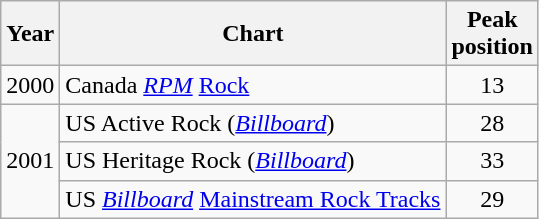<table class="wikitable sortable">
<tr>
<th>Year</th>
<th>Chart</th>
<th>Peak<br>position</th>
</tr>
<tr>
<td rowspan=1>2000</td>
<td>Canada <em><a href='#'>RPM</a></em> <a href='#'>Rock</a></td>
<td align="center">13</td>
</tr>
<tr>
<td rowspan=3>2001</td>
<td align="left">US Active Rock (<a href='#'><em>Billboard</em></a>)</td>
<td align="center">28</td>
</tr>
<tr>
<td align="left">US Heritage Rock (<a href='#'><em>Billboard</em></a>)</td>
<td align="center">33</td>
</tr>
<tr>
<td>US <em><a href='#'>Billboard</a></em> <a href='#'>Mainstream Rock Tracks</a></td>
<td align="center">29</td>
</tr>
</table>
